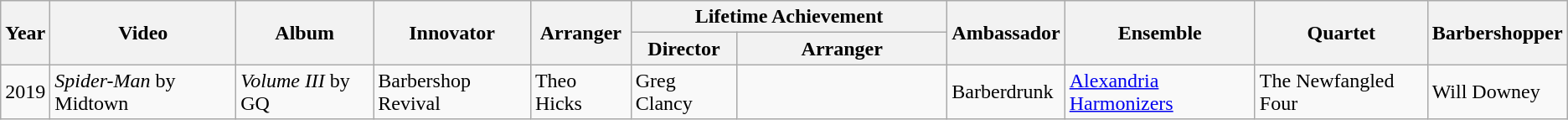<table class="wikitable">
<tr>
<th rowspan=2>Year</th>
<th rowspan=2>Video</th>
<th rowspan=2>Album</th>
<th rowspan=2>Innovator</th>
<th rowspan=2>Arranger</th>
<th colspan=2>Lifetime Achievement</th>
<th rowspan=2>Ambassador</th>
<th rowspan=2>Ensemble</th>
<th rowspan=2>Quartet</th>
<th rowspan=2>Barbershopper</th>
</tr>
<tr>
<th>Director</th>
<th>Arranger</th>
</tr>
<tr>
<td>2019</td>
<td><em>Spider-Man</em> by Midtown</td>
<td><em>Volume III</em> by GQ</td>
<td>Barbershop Revival</td>
<td>Theo Hicks</td>
<td>Greg Clancy</td>
<td style="min-width: 10em"></td>
<td>Barberdrunk</td>
<td><a href='#'>Alexandria Harmonizers</a></td>
<td>The Newfangled Four</td>
<td>Will Downey</td>
</tr>
</table>
